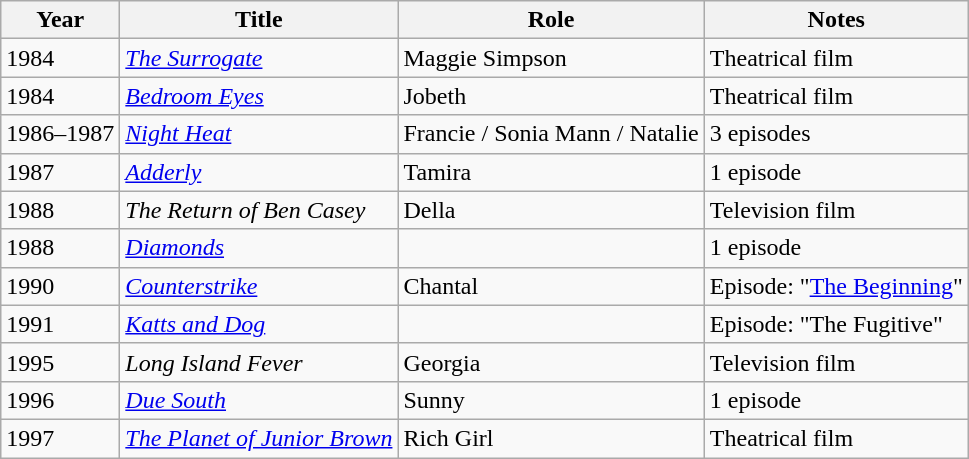<table class="wikitable sortable">
<tr>
<th>Year</th>
<th>Title</th>
<th>Role</th>
<th>Notes</th>
</tr>
<tr>
<td>1984</td>
<td><em><a href='#'>The Surrogate</a></em></td>
<td>Maggie Simpson</td>
<td>Theatrical film</td>
</tr>
<tr>
<td>1984</td>
<td><em><a href='#'>Bedroom Eyes</a></em></td>
<td>Jobeth</td>
<td>Theatrical film</td>
</tr>
<tr>
<td>1986–1987</td>
<td><em><a href='#'>Night Heat</a></em></td>
<td>Francie / Sonia Mann / Natalie</td>
<td>3 episodes</td>
</tr>
<tr>
<td>1987</td>
<td><em><a href='#'>Adderly</a></em></td>
<td>Tamira</td>
<td>1 episode</td>
</tr>
<tr>
<td>1988</td>
<td><em>The Return of Ben Casey</em></td>
<td>Della</td>
<td>Television film</td>
</tr>
<tr>
<td>1988</td>
<td><em><a href='#'>Diamonds</a></em></td>
<td></td>
<td>1 episode</td>
</tr>
<tr>
<td>1990</td>
<td><em><a href='#'>Counterstrike</a></em></td>
<td>Chantal</td>
<td>Episode: "<a href='#'>The Beginning</a>" </td>
</tr>
<tr>
<td>1991</td>
<td><em><a href='#'>Katts and Dog</a></em></td>
<td></td>
<td>Episode: "The Fugitive" </td>
</tr>
<tr>
<td>1995</td>
<td><em>Long Island Fever</em></td>
<td>Georgia</td>
<td>Television film</td>
</tr>
<tr>
<td>1996</td>
<td><em><a href='#'>Due South</a></em></td>
<td>Sunny</td>
<td>1 episode</td>
</tr>
<tr>
<td>1997</td>
<td><em><a href='#'>The Planet of Junior Brown</a></em></td>
<td>Rich Girl</td>
<td>Theatrical film</td>
</tr>
</table>
